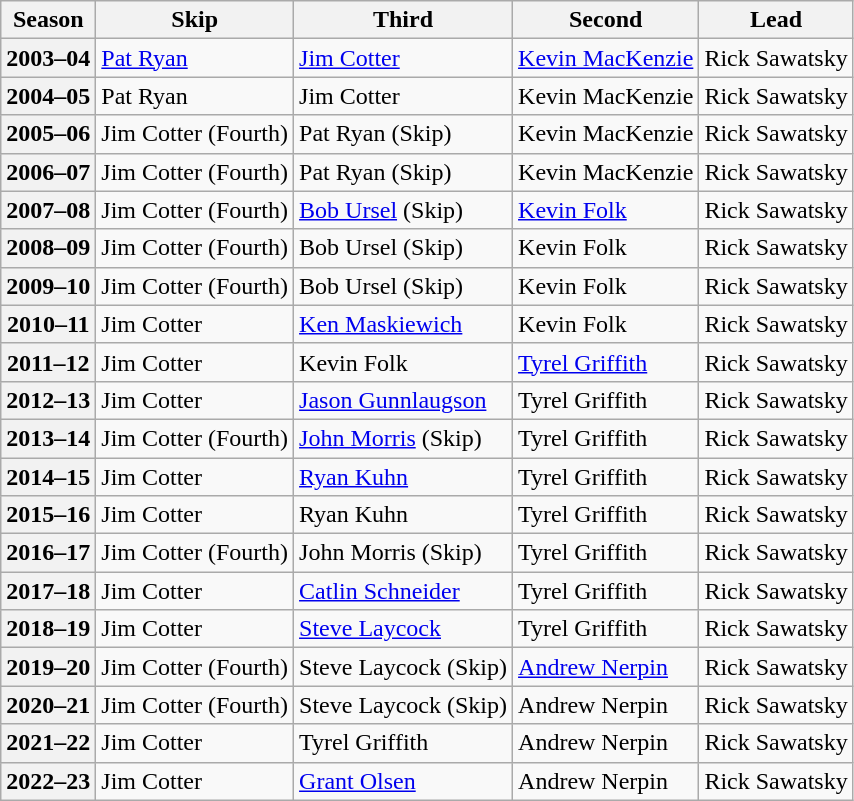<table class="wikitable">
<tr>
<th scope="col">Season</th>
<th scope="col">Skip</th>
<th scope="col">Third</th>
<th scope="col">Second</th>
<th scope="col">Lead</th>
</tr>
<tr>
<th scope="row">2003–04</th>
<td><a href='#'>Pat Ryan</a></td>
<td><a href='#'>Jim Cotter</a></td>
<td><a href='#'>Kevin MacKenzie</a></td>
<td>Rick Sawatsky</td>
</tr>
<tr>
<th scope="row">2004–05</th>
<td>Pat Ryan</td>
<td>Jim Cotter</td>
<td>Kevin MacKenzie</td>
<td>Rick Sawatsky</td>
</tr>
<tr>
<th scope="row">2005–06</th>
<td>Jim Cotter (Fourth)</td>
<td>Pat Ryan (Skip)</td>
<td>Kevin MacKenzie</td>
<td>Rick Sawatsky</td>
</tr>
<tr>
<th scope="row">2006–07</th>
<td>Jim Cotter (Fourth)</td>
<td>Pat Ryan (Skip)</td>
<td>Kevin MacKenzie</td>
<td>Rick Sawatsky</td>
</tr>
<tr>
<th scope="row">2007–08</th>
<td>Jim Cotter (Fourth)</td>
<td><a href='#'>Bob Ursel</a> (Skip)</td>
<td><a href='#'>Kevin Folk</a></td>
<td>Rick Sawatsky</td>
</tr>
<tr>
<th scope="row">2008–09</th>
<td>Jim Cotter (Fourth)</td>
<td>Bob Ursel (Skip)</td>
<td>Kevin Folk</td>
<td>Rick Sawatsky</td>
</tr>
<tr>
<th scope="row">2009–10</th>
<td>Jim Cotter (Fourth)</td>
<td>Bob Ursel (Skip)</td>
<td>Kevin Folk</td>
<td>Rick Sawatsky</td>
</tr>
<tr>
<th scope="row">2010–11</th>
<td>Jim Cotter</td>
<td><a href='#'>Ken Maskiewich</a></td>
<td>Kevin Folk</td>
<td>Rick Sawatsky</td>
</tr>
<tr>
<th scope="row">2011–12</th>
<td>Jim Cotter</td>
<td>Kevin Folk</td>
<td><a href='#'>Tyrel Griffith</a></td>
<td>Rick Sawatsky</td>
</tr>
<tr>
<th scope="row">2012–13</th>
<td>Jim Cotter</td>
<td><a href='#'>Jason Gunnlaugson</a></td>
<td>Tyrel Griffith</td>
<td>Rick Sawatsky</td>
</tr>
<tr>
<th scope="row">2013–14</th>
<td>Jim Cotter (Fourth)</td>
<td><a href='#'>John Morris</a> (Skip)</td>
<td>Tyrel Griffith</td>
<td>Rick Sawatsky</td>
</tr>
<tr>
<th scope="row">2014–15</th>
<td>Jim Cotter</td>
<td><a href='#'>Ryan Kuhn</a></td>
<td>Tyrel Griffith</td>
<td>Rick Sawatsky</td>
</tr>
<tr>
<th scope="row">2015–16</th>
<td>Jim Cotter</td>
<td>Ryan Kuhn</td>
<td>Tyrel Griffith</td>
<td>Rick Sawatsky</td>
</tr>
<tr>
<th scope="row">2016–17</th>
<td>Jim Cotter (Fourth)</td>
<td>John Morris (Skip)</td>
<td>Tyrel Griffith</td>
<td>Rick Sawatsky</td>
</tr>
<tr>
<th scope="row">2017–18</th>
<td>Jim Cotter</td>
<td><a href='#'>Catlin Schneider</a></td>
<td>Tyrel Griffith</td>
<td>Rick Sawatsky</td>
</tr>
<tr>
<th scope="row">2018–19</th>
<td>Jim Cotter</td>
<td><a href='#'>Steve Laycock</a></td>
<td>Tyrel Griffith</td>
<td>Rick Sawatsky</td>
</tr>
<tr>
<th scope="row">2019–20</th>
<td>Jim Cotter (Fourth)</td>
<td>Steve Laycock (Skip)</td>
<td><a href='#'>Andrew Nerpin</a></td>
<td>Rick Sawatsky</td>
</tr>
<tr>
<th scope="row">2020–21</th>
<td>Jim Cotter (Fourth)</td>
<td>Steve Laycock (Skip)</td>
<td>Andrew Nerpin</td>
<td>Rick Sawatsky</td>
</tr>
<tr>
<th scope="row">2021–22</th>
<td>Jim Cotter</td>
<td>Tyrel Griffith</td>
<td>Andrew Nerpin</td>
<td>Rick Sawatsky</td>
</tr>
<tr>
<th scope="row">2022–23</th>
<td>Jim Cotter</td>
<td><a href='#'>Grant Olsen</a></td>
<td>Andrew Nerpin</td>
<td>Rick Sawatsky</td>
</tr>
</table>
